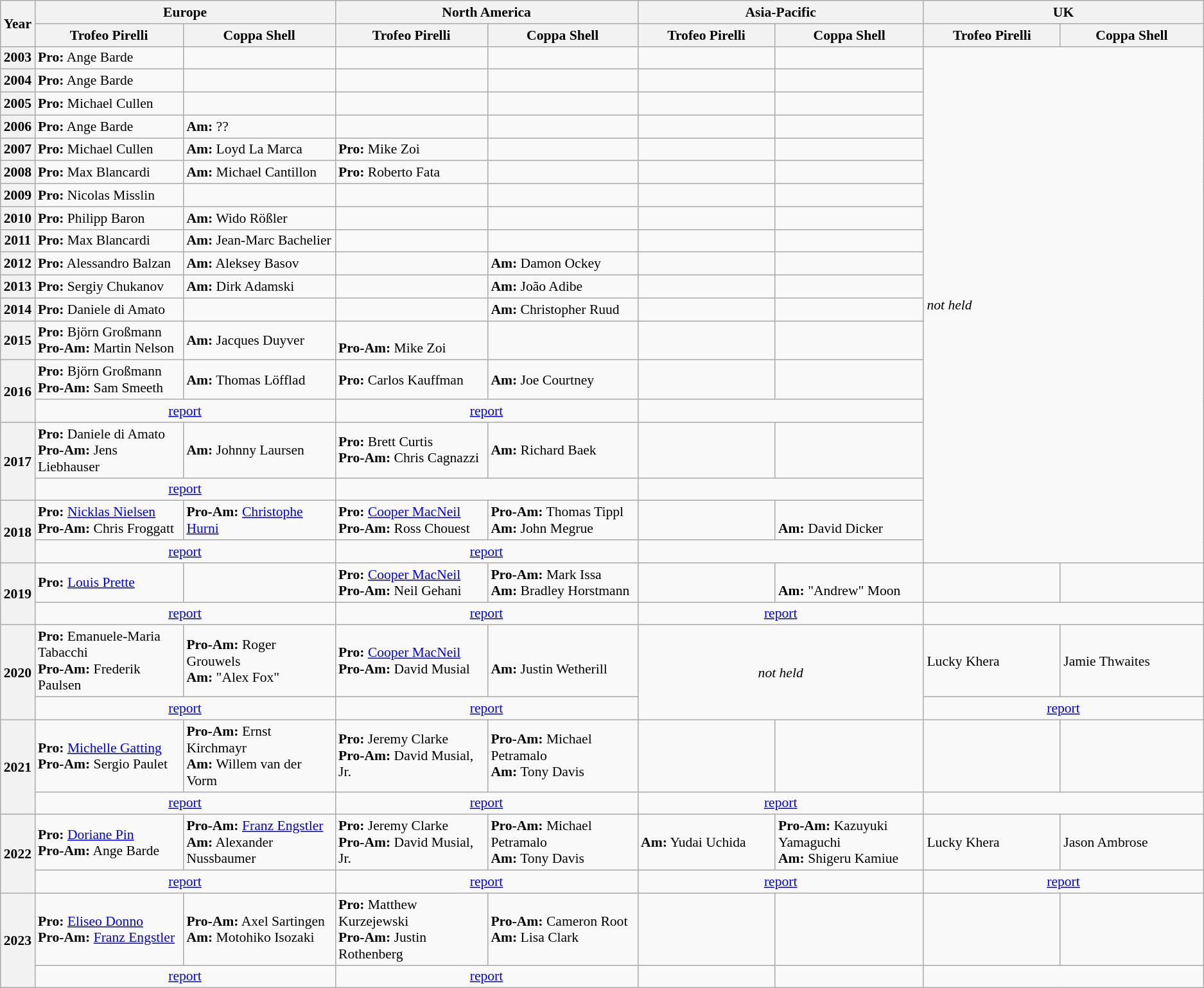<table class="wikitable collapsible" style="font-size:90%">
<tr>
<th rowspan=2>Year</th>
<th colspan=2 width=460px>Europe</th>
<th colspan=2 width=460px>North America</th>
<th colspan=2 width=460px>Asia-Pacific</th>
<th colspan=2 width=460px>UK</th>
</tr>
<tr>
<th width=230px>Trofeo Pirelli</th>
<th width=230px>Coppa Shell</th>
<th width=230px>Trofeo Pirelli</th>
<th width=230px>Coppa Shell</th>
<th width=230px>Trofeo Pirelli</th>
<th width=230px>Coppa Shell</th>
<th width=230px>Trofeo Pirelli</th>
<th width=230px>Coppa Shell</th>
</tr>
<tr>
<th>2003</th>
<td><strong>Pro:</strong>  Ange Barde</td>
<td></td>
<td></td>
<td></td>
<td></td>
<td></td>
<td colspan="2" rowspan="19"><em>not held</em></td>
</tr>
<tr>
<th>2004</th>
<td><strong>Pro:</strong>  Ange Barde</td>
<td></td>
<td></td>
<td></td>
<td></td>
<td></td>
</tr>
<tr>
<th>2005</th>
<td><strong>Pro:</strong>  Michael Cullen</td>
<td></td>
<td></td>
<td></td>
<td></td>
<td></td>
</tr>
<tr>
<th>2006</th>
<td><strong>Pro:</strong>  Ange Barde</td>
<td><strong>Am:</strong> ??</td>
<td></td>
<td></td>
<td></td>
<td></td>
</tr>
<tr>
<th>2007</th>
<td><strong>Pro:</strong>  Michael Cullen</td>
<td><strong>Am:</strong>  Loyd La Marca</td>
<td><strong>Pro:</strong>  Mike Zoi</td>
<td></td>
<td></td>
<td></td>
</tr>
<tr>
<th>2008</th>
<td><strong>Pro:</strong>  Max Blancardi</td>
<td><strong>Am:</strong>  Michael Cantillon</td>
<td><strong>Pro:</strong>  Roberto Fata</td>
<td></td>
<td></td>
<td></td>
</tr>
<tr>
<th>2009</th>
<td><strong>Pro:</strong>  Nicolas Misslin</td>
<td></td>
<td></td>
<td></td>
<td></td>
<td></td>
</tr>
<tr>
<th>2010</th>
<td><strong>Pro:</strong>  Philipp Baron</td>
<td><strong>Am:</strong>  Wido Rößler</td>
<td></td>
<td></td>
<td></td>
<td></td>
</tr>
<tr>
<th>2011</th>
<td><strong>Pro:</strong>  Max Blancardi</td>
<td><strong>Am:</strong>  Jean-Marc Bachelier</td>
<td></td>
<td></td>
<td></td>
<td></td>
</tr>
<tr>
<th>2012</th>
<td><strong>Pro:</strong>  Alessandro Balzan</td>
<td><strong>Am:</strong>  Aleksey Basov</td>
<td></td>
<td><strong>Am:</strong>  Damon Ockey</td>
<td></td>
<td></td>
</tr>
<tr>
<th>2013</th>
<td><strong>Pro:</strong>  Sergiy Chukanov</td>
<td><strong>Am:</strong>  Dirk Adamski</td>
<td></td>
<td><strong>Am:</strong>  João Adibe</td>
<td></td>
<td></td>
</tr>
<tr>
<th>2014</th>
<td><strong>Pro:</strong>  Daniele di Amato<br></td>
<td></td>
<td></td>
<td><strong>Am:</strong>  Christopher Ruud</td>
<td></td>
<td></td>
</tr>
<tr>
<th>2015</th>
<td><strong>Pro:</strong>  Björn Großmann<br><strong>Pro-Am:</strong>  Martin Nelson</td>
<td><strong>Am:</strong>  Jacques Duyver</td>
<td><br><strong>Pro-Am:</strong>  Mike Zoi</td>
<td></td>
<td><br></td>
<td></td>
</tr>
<tr>
<th rowspan=2>2016</th>
<td><strong>Pro:</strong>  Björn Großmann<br><strong>Pro-Am:</strong>  Sam Smeeth</td>
<td><strong>Am:</strong>  Thomas Löfflad</td>
<td><strong>Pro:</strong>  Carlos Kauffman<br></td>
<td><strong>Am:</strong>  Joe Courtney</td>
<td></td>
<td></td>
</tr>
<tr>
<td colspan=2 align=center><a href='#'>report</a></td>
<td colspan=2 align=center><a href='#'>report</a></td>
<td colspan=2 align=center></td>
</tr>
<tr>
<th rowspan=2>2017</th>
<td><strong>Pro:</strong>  Daniele di Amato<br><strong>Pro-Am:</strong>  Jens Liebhauser</td>
<td><strong>Am:</strong>  Johnny Laursen</td>
<td><strong>Pro:</strong>  Brett Curtis<br><strong>Pro-Am:</strong>  Chris Cagnazzi</td>
<td><strong>Am:</strong>  Richard Baek</td>
<td><br></td>
<td></td>
</tr>
<tr>
<td colspan=2 align=center><a href='#'>report</a></td>
<td colspan=2 align=center></td>
<td colspan=2 align=center></td>
</tr>
<tr>
<th rowspan=2>2018</th>
<td><strong>Pro:</strong>  <a href='#'>Nicklas Nielsen</a><br><strong>Pro-Am:</strong>  Chris Froggatt</td>
<td><strong>Pro-Am:</strong>  <a href='#'>Christophe Hurni</a><br></td>
<td><strong>Pro:</strong>  <a href='#'>Cooper MacNeil</a><br><strong>Pro-Am:</strong>  Ross Chouest</td>
<td><strong>Pro-Am:</strong>  Thomas Tippl<br><strong>Am:</strong>  John Megrue</td>
<td></td>
<td><br><strong>Am:</strong>  David Dicker</td>
</tr>
<tr>
<td colspan=2 align=center><a href='#'>report</a></td>
<td colspan=2 align=center><a href='#'>report</a></td>
<td colspan=2 align=center></td>
</tr>
<tr>
<th rowspan=2>2019</th>
<td><strong>Pro:</strong>  <a href='#'>Louis Prette</a><br></td>
<td><br></td>
<td><strong>Pro:</strong>  <a href='#'>Cooper MacNeil</a><br><strong>Pro-Am:</strong>  Neil Gehani</td>
<td><strong>Pro-Am:</strong>  Mark Issa<br><strong>Am:</strong>  Bradley Horstmann</td>
<td></td>
<td><br><strong>Am:</strong>  "Andrew" Moon</td>
<td></td>
<td></td>
</tr>
<tr>
<td colspan=2 align=center><a href='#'>report</a></td>
<td colspan=2 align=center><a href='#'>report</a></td>
<td colspan=2 align=center><a href='#'>report</a></td>
<td colspan=2 align=center></td>
</tr>
<tr>
<th rowspan=2>2020</th>
<td><strong>Pro:</strong>  Emanuele-Maria Tabacchi<br><strong>Pro-Am:</strong>  Frederik Paulsen</td>
<td><strong>Pro-Am:</strong>  Roger Grouwels<br><strong>Am:</strong>  "Alex Fox"</td>
<td><strong>Pro:</strong>  <a href='#'>Cooper MacNeil</a><br><strong>Pro-Am:</strong>  David Musial</td>
<td><br><strong>Am:</strong>  Justin Wetherill</td>
<td colspan="2" rowspan="2" align="center"><em>not held</em></td>
<td> Lucky Khera</td>
<td> Jamie Thwaites</td>
</tr>
<tr>
<td colspan=2 align=center><a href='#'>report</a></td>
<td colspan=2 align=center><a href='#'>report</a></td>
<td colspan=2 align=center><a href='#'>report</a></td>
</tr>
<tr>
<th rowspan=2>2021</th>
<td><strong>Pro:</strong>  <a href='#'>Michelle Gatting</a><br><strong>Pro-Am:</strong>  Sergio Paulet</td>
<td><strong>Pro-Am:</strong>  Ernst Kirchmayr<br><strong>Am:</strong>  Willem van der Vorm</td>
<td><strong>Pro:</strong>  Jeremy Clarke<br><strong>Pro-Am:</strong>  David Musial, Jr.</td>
<td><strong>Pro-Am:</strong>  Michael Petramalo<br><strong>Am:</strong>  Tony Davis</td>
<td></td>
<td></td>
<td></td>
<td></td>
</tr>
<tr>
<td colspan=2 align=center><a href='#'>report</a></td>
<td colspan=2 align=center><a href='#'>report</a></td>
<td colspan=2 align=center><a href='#'>report</a></td>
<td colspan=2 align=center></td>
</tr>
<tr>
<th rowspan="2">2022</th>
<td><strong>Pro:</strong>  <a href='#'>Doriane Pin</a><br><strong>Pro-Am:</strong>  Ange Barde</td>
<td><strong>Pro-Am:</strong>  <a href='#'>Franz Engstler</a><br><strong>Am:</strong>  Alexander Nussbaumer</td>
<td><strong>Pro:</strong>  Jeremy Clarke<br><strong>Pro-Am:</strong>  David Musial, Jr.</td>
<td><strong>Pro-Am:</strong>  Michael Petramalo<br><strong>Am:</strong>  Tony Davis</td>
<td><strong>Am:</strong>  Yudai Uchida</td>
<td><strong>Pro-Am:</strong>  Kazuyuki Yamaguchi<br><strong>Am:</strong>  Shigeru Kamiue</td>
<td> Lucky Khera</td>
<td> Jason Ambrose</td>
</tr>
<tr>
<td colspan="2" align=center><a href='#'>report</a></td>
<td colspan="2" align=center><a href='#'>report</a></td>
<td colspan="2" align=center><a href='#'>report</a></td>
<td colspan="2" align=center><a href='#'>report</a></td>
</tr>
<tr>
<th rowspan="2">2023</th>
<td><strong>Pro:</strong>  <a href='#'>Eliseo Donno</a><br><strong>Pro-Am:</strong>  <a href='#'>Franz Engstler</a></td>
<td><strong>Pro-Am:</strong>  Axel Sartingen<br><strong>Am:</strong>  Motohiko Isozaki</td>
<td><strong>Pro:</strong>  Matthew Kurzejewski<br><strong>Pro-Am:</strong>  Justin Rothenberg</td>
<td><strong>Pro-Am:</strong>  Cameron Root<br><strong>Am:</strong>  Lisa Clark</td>
<td></td>
<td></td>
<td></td>
<td></td>
</tr>
<tr>
<td colspan="2" align=center><a href='#'>report</a></td>
<td colspan="2" align=center><a href='#'>report</a></td>
<td></td>
<td></td>
</tr>
</table>
